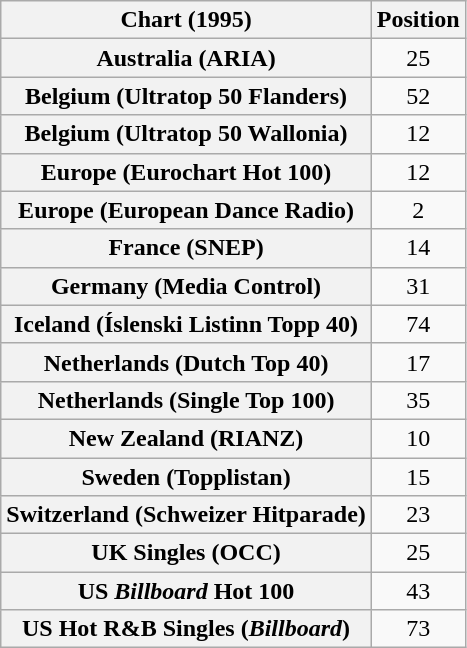<table class="wikitable sortable plainrowheaders" style="text-align:center">
<tr>
<th>Chart (1995)</th>
<th>Position</th>
</tr>
<tr>
<th scope="row">Australia (ARIA)</th>
<td>25</td>
</tr>
<tr>
<th scope="row">Belgium (Ultratop 50 Flanders)</th>
<td>52</td>
</tr>
<tr>
<th scope="row">Belgium (Ultratop 50 Wallonia)</th>
<td>12</td>
</tr>
<tr>
<th scope="row">Europe (Eurochart Hot 100)</th>
<td>12</td>
</tr>
<tr>
<th scope="row">Europe (European Dance Radio)</th>
<td>2</td>
</tr>
<tr>
<th scope="row">France (SNEP)</th>
<td>14</td>
</tr>
<tr>
<th scope="row">Germany (Media Control)</th>
<td>31</td>
</tr>
<tr>
<th scope="row">Iceland (Íslenski Listinn Topp 40)</th>
<td>74</td>
</tr>
<tr>
<th scope="row">Netherlands (Dutch Top 40)</th>
<td>17</td>
</tr>
<tr>
<th scope="row">Netherlands (Single Top 100)</th>
<td>35</td>
</tr>
<tr>
<th scope="row">New Zealand (RIANZ)</th>
<td>10</td>
</tr>
<tr>
<th scope="row">Sweden (Topplistan)</th>
<td>15</td>
</tr>
<tr>
<th scope="row">Switzerland (Schweizer Hitparade)</th>
<td>23</td>
</tr>
<tr>
<th scope="row">UK Singles (OCC)</th>
<td>25</td>
</tr>
<tr>
<th scope="row">US <em>Billboard</em> Hot 100</th>
<td>43</td>
</tr>
<tr>
<th scope="row">US Hot R&B Singles (<em>Billboard</em>)</th>
<td>73</td>
</tr>
</table>
